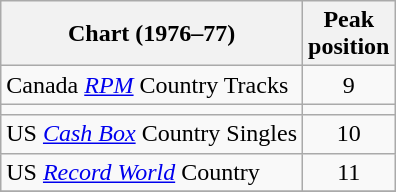<table class="wikitable sortable">
<tr>
<th align="left">Chart (1976–77)</th>
<th align="left">Peak<br>position</th>
</tr>
<tr>
<td>Canada <em><a href='#'>RPM</a></em> Country Tracks</td>
<td style="text-align:center;">9</td>
</tr>
<tr>
<td></td>
</tr>
<tr>
<td>US <em><a href='#'>Cash Box</a></em> Country Singles</td>
<td style="text-align:center;">10</td>
</tr>
<tr>
<td>US <em><a href='#'>Record World</a></em> Country</td>
<td style="text-align:center;">11</td>
</tr>
<tr>
</tr>
</table>
